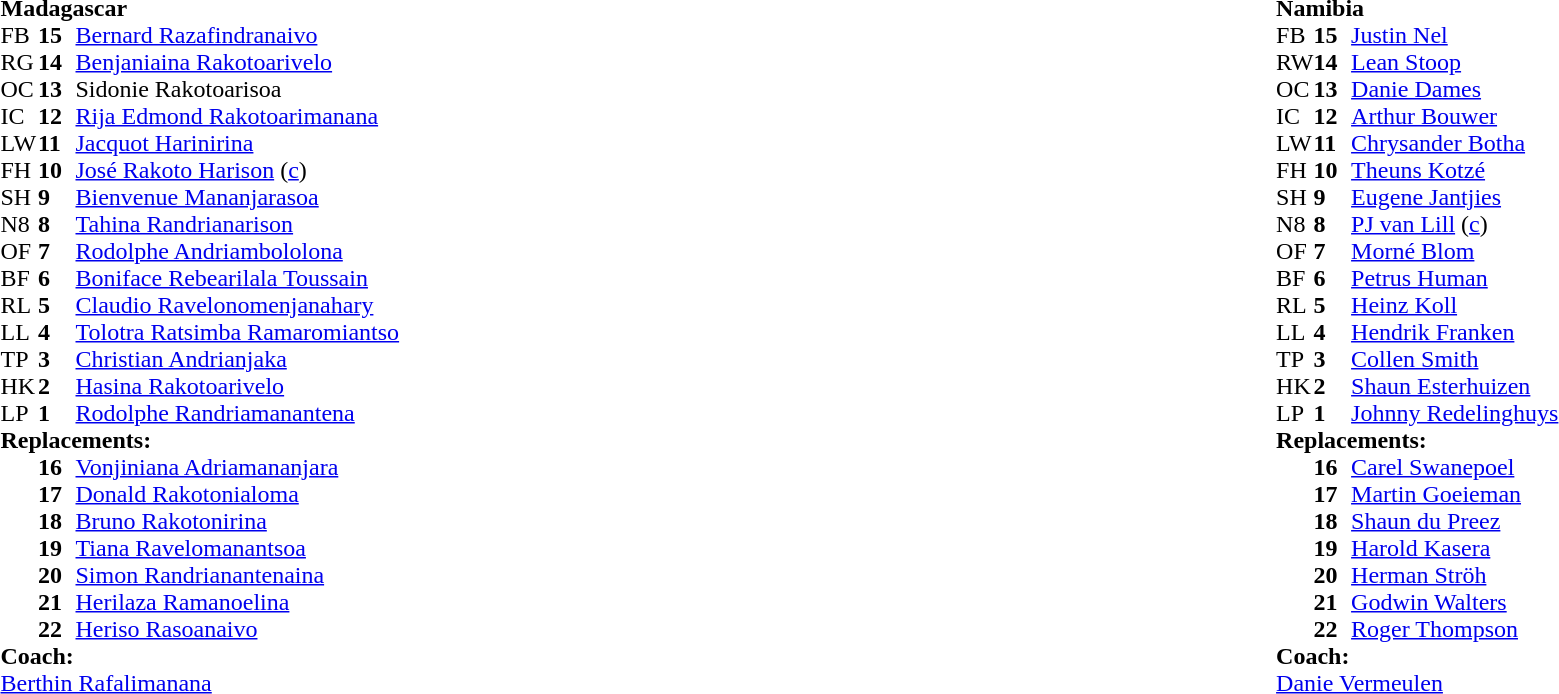<table width="100%">
<tr>
<td valign="top" width="50%"><br><table style="font-size: 100%" cellspacing="0" cellpadding="0">
<tr>
<td colspan="4"><strong>Madagascar</strong></td>
</tr>
<tr>
<th width="25"></th>
<th width="25"></th>
</tr>
<tr>
<td>FB</td>
<td><strong>15</strong></td>
<td><a href='#'>Bernard Razafindranaivo</a></td>
<td></td>
</tr>
<tr>
<td>RG</td>
<td><strong>14</strong></td>
<td><a href='#'>Benjaniaina Rakotoarivelo</a></td>
</tr>
<tr>
<td>OC</td>
<td><strong>13</strong></td>
<td>Sidonie Rakotoarisoa</td>
</tr>
<tr>
<td>IC</td>
<td><strong>12</strong></td>
<td><a href='#'>Rija Edmond Rakotoarimanana</a></td>
</tr>
<tr>
<td>LW</td>
<td><strong>11</strong></td>
<td><a href='#'>Jacquot Harinirina</a></td>
</tr>
<tr>
<td>FH</td>
<td><strong>10</strong></td>
<td><a href='#'>José Rakoto Harison</a> (<a href='#'>c</a>)</td>
</tr>
<tr>
<td>SH</td>
<td><strong>9</strong></td>
<td><a href='#'>Bienvenue Mananjarasoa</a></td>
</tr>
<tr>
<td>N8</td>
<td><strong>8</strong></td>
<td><a href='#'>Tahina Randrianarison</a></td>
<td></td>
</tr>
<tr>
<td>OF</td>
<td><strong>7</strong></td>
<td><a href='#'>Rodolphe Andriambololona</a></td>
</tr>
<tr>
<td>BF</td>
<td><strong>6</strong></td>
<td><a href='#'>Boniface Rebearilala Toussain</a></td>
</tr>
<tr>
<td>RL</td>
<td><strong>5</strong></td>
<td><a href='#'>Claudio Ravelonomenjanahary</a></td>
</tr>
<tr>
<td>LL</td>
<td><strong>4</strong></td>
<td><a href='#'>Tolotra Ratsimba Ramaromiantso</a></td>
</tr>
<tr>
<td>TP</td>
<td><strong>3</strong></td>
<td><a href='#'>Christian Andrianjaka</a></td>
</tr>
<tr>
<td>HK</td>
<td><strong>2</strong></td>
<td><a href='#'>Hasina Rakotoarivelo</a></td>
<td></td>
</tr>
<tr>
<td>LP</td>
<td><strong>1</strong></td>
<td><a href='#'>Rodolphe Randriamanantena</a></td>
<td></td>
</tr>
<tr>
<td colspan=3><strong>Replacements:</strong></td>
</tr>
<tr>
<td></td>
<td><strong>16</strong></td>
<td><a href='#'>Vonjiniana Adriamananjara</a></td>
</tr>
<tr>
<td></td>
<td><strong>17</strong></td>
<td><a href='#'>Donald Rakotonialoma</a></td>
<td></td>
</tr>
<tr>
<td></td>
<td><strong>18</strong></td>
<td><a href='#'>Bruno Rakotonirina</a></td>
<td></td>
</tr>
<tr>
<td></td>
<td><strong>19</strong></td>
<td><a href='#'>Tiana Ravelomanantsoa</a></td>
<td></td>
</tr>
<tr>
<td></td>
<td><strong>20</strong></td>
<td><a href='#'>Simon Randrianantenaina</a></td>
</tr>
<tr>
<td></td>
<td><strong>21</strong></td>
<td><a href='#'>Herilaza Ramanoelina</a></td>
</tr>
<tr>
<td></td>
<td><strong>22</strong></td>
<td><a href='#'>Heriso Rasoanaivo</a></td>
<td></td>
</tr>
<tr>
<td colspan=3><strong>Coach:</strong></td>
</tr>
<tr>
<td colspan="4"> <a href='#'>Berthin Rafalimanana</a></td>
</tr>
</table>
</td>
<td valign="top" width="50%"><br><table style="font-size: 100%" cellspacing="0" cellpadding="0" align="center">
<tr>
<td colspan="4"><strong>Namibia</strong></td>
</tr>
<tr>
<th width="25"></th>
<th width="25"></th>
</tr>
<tr>
<td>FB</td>
<td><strong>15</strong></td>
<td><a href='#'>Justin Nel</a></td>
</tr>
<tr>
<td>RW</td>
<td><strong>14</strong></td>
<td><a href='#'>Lean Stoop</a></td>
<td></td>
</tr>
<tr>
<td>OC</td>
<td><strong>13</strong></td>
<td><a href='#'>Danie Dames</a></td>
</tr>
<tr>
<td>IC</td>
<td><strong>12</strong></td>
<td><a href='#'>Arthur Bouwer</a></td>
</tr>
<tr>
<td>LW</td>
<td><strong>11</strong></td>
<td><a href='#'>Chrysander Botha</a></td>
<td></td>
</tr>
<tr>
<td>FH</td>
<td><strong>10</strong></td>
<td><a href='#'>Theuns Kotzé</a></td>
</tr>
<tr>
<td>SH</td>
<td><strong>9</strong></td>
<td><a href='#'>Eugene Jantjies</a></td>
</tr>
<tr>
<td>N8</td>
<td><strong>8</strong></td>
<td><a href='#'>PJ van Lill</a> (<a href='#'>c</a>)</td>
</tr>
<tr>
<td>OF</td>
<td><strong>7</strong></td>
<td><a href='#'>Morné Blom</a></td>
</tr>
<tr>
<td>BF</td>
<td><strong>6</strong></td>
<td><a href='#'>Petrus Human</a></td>
</tr>
<tr>
<td>RL</td>
<td><strong>5</strong></td>
<td><a href='#'>Heinz Koll</a></td>
</tr>
<tr>
<td>LL</td>
<td><strong>4</strong></td>
<td><a href='#'>Hendrik Franken</a></td>
<td></td>
</tr>
<tr>
<td>TP</td>
<td><strong>3</strong></td>
<td><a href='#'>Collen Smith</a></td>
</tr>
<tr>
<td>HK</td>
<td><strong>2</strong></td>
<td><a href='#'>Shaun Esterhuizen</a></td>
<td></td>
</tr>
<tr>
<td>LP</td>
<td><strong>1</strong></td>
<td><a href='#'>Johnny Redelinghuys</a></td>
</tr>
<tr>
<td colspan=3><strong>Replacements:</strong></td>
</tr>
<tr>
<td></td>
<td><strong>16</strong></td>
<td><a href='#'>Carel Swanepoel</a></td>
<td></td>
</tr>
<tr>
<td></td>
<td><strong>17</strong></td>
<td><a href='#'>Martin Goeieman</a></td>
</tr>
<tr>
<td></td>
<td><strong>18</strong></td>
<td><a href='#'>Shaun du Preez</a></td>
</tr>
<tr>
<td></td>
<td><strong>19</strong></td>
<td><a href='#'>Harold Kasera</a></td>
<td></td>
</tr>
<tr>
<td></td>
<td><strong>20</strong></td>
<td><a href='#'>Herman Ströh</a></td>
<td> </td>
</tr>
<tr>
<td></td>
<td><strong>21</strong></td>
<td><a href='#'>Godwin Walters</a></td>
</tr>
<tr>
<td></td>
<td><strong>22</strong></td>
<td><a href='#'>Roger Thompson</a></td>
</tr>
<tr>
<td colspan=3><strong>Coach:</strong></td>
</tr>
<tr>
<td colspan="4"> <a href='#'>Danie Vermeulen</a></td>
</tr>
</table>
</td>
</tr>
</table>
